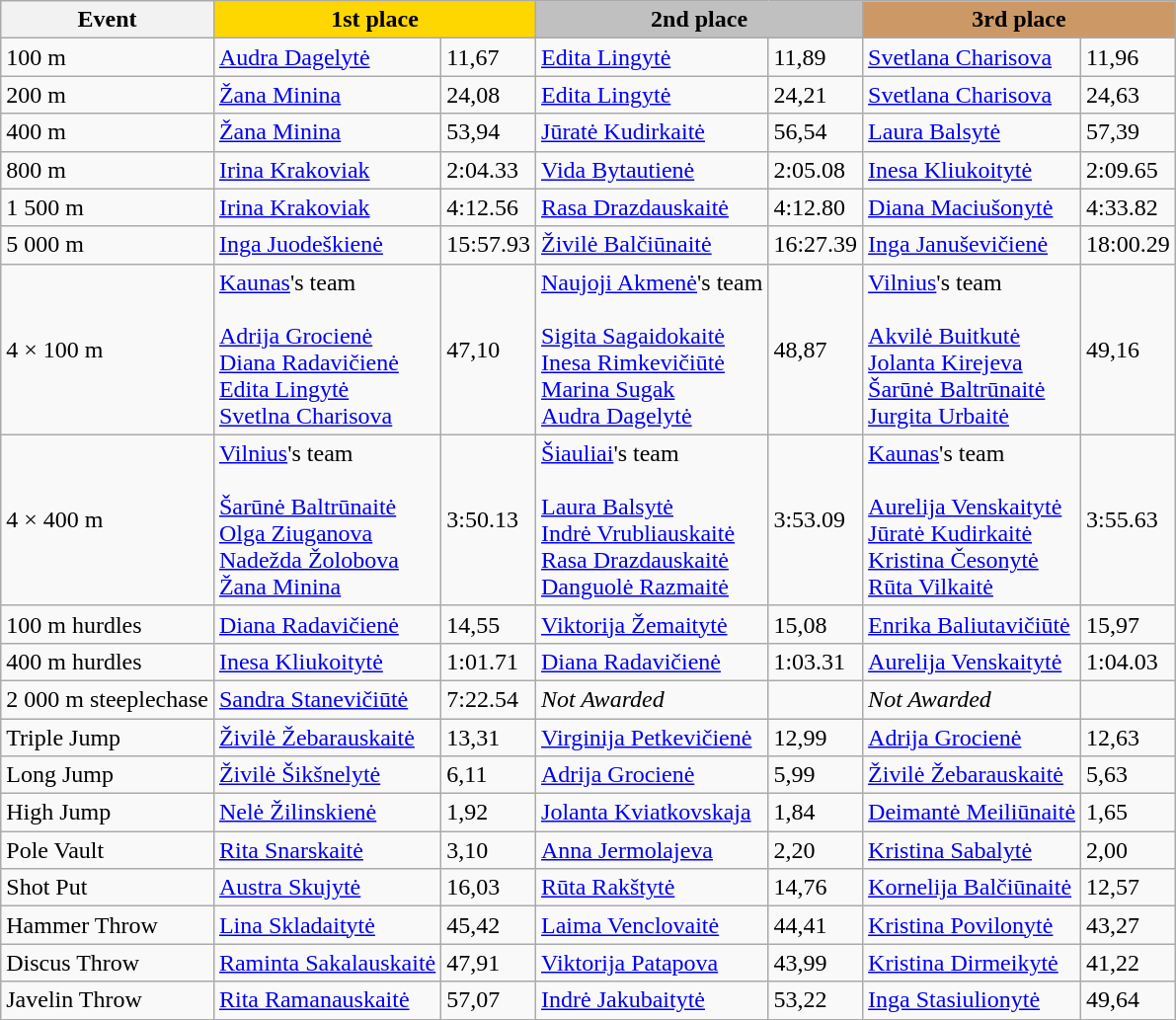<table class="wikitable">
<tr>
<th>Event</th>
<th style="background:gold;" colspan=2>1st place</th>
<th style="background:silver;" colspan=2>2nd place</th>
<th style="background:#CC9966;" colspan=2>3rd place</th>
</tr>
<tr>
<td>100 m</td>
<td><a href='#'>Audra Dagelytė</a></td>
<td>11,67</td>
<td><a href='#'>Edita Lingytė</a></td>
<td>11,89</td>
<td><a href='#'>Svetlana Charisova</a></td>
<td>11,96</td>
</tr>
<tr>
<td>200 m</td>
<td><a href='#'>Žana Minina</a></td>
<td>24,08</td>
<td><a href='#'>Edita Lingytė</a></td>
<td>24,21</td>
<td><a href='#'>Svetlana Charisova</a></td>
<td>24,63</td>
</tr>
<tr>
<td>400 m</td>
<td><a href='#'>Žana Minina</a></td>
<td>53,94</td>
<td><a href='#'>Jūratė Kudirkaitė</a></td>
<td>56,54</td>
<td><a href='#'>Laura Balsytė</a></td>
<td>57,39</td>
</tr>
<tr>
<td>800 m</td>
<td><a href='#'>Irina Krakoviak</a></td>
<td>2:04.33</td>
<td><a href='#'>Vida Bytautienė</a></td>
<td>2:05.08</td>
<td><a href='#'>Inesa Kliukoitytė</a></td>
<td>2:09.65</td>
</tr>
<tr>
<td>1 500 m</td>
<td><a href='#'>Irina Krakoviak</a></td>
<td>4:12.56</td>
<td><a href='#'>Rasa Drazdauskaitė</a></td>
<td>4:12.80</td>
<td><a href='#'>Diana Maciušonytė</a></td>
<td>4:33.82</td>
</tr>
<tr>
<td>5 000 m</td>
<td><a href='#'>Inga Juodeškienė</a></td>
<td>15:57.93</td>
<td><a href='#'>Živilė Balčiūnaitė</a></td>
<td>16:27.39</td>
<td><a href='#'>Inga Januševičienė</a></td>
<td>18:00.29</td>
</tr>
<tr>
<td>4 × 100 m</td>
<td><a href='#'>Kaunas</a>'s team <br><br><a href='#'>Adrija Grocienė</a> <br>
<a href='#'>Diana Radavičienė</a> <br>
<a href='#'>Edita Lingytė</a> <br>
<a href='#'>Svetlna Charisova</a></td>
<td>47,10</td>
<td><a href='#'>Naujoji Akmenė</a>'s team<br><br><a href='#'>Sigita Sagaidokaitė</a> <br>
<a href='#'>Inesa Rimkevičiūtė</a> <br>
<a href='#'>Marina Sugak</a> <br>
<a href='#'>Audra Dagelytė</a></td>
<td>48,87</td>
<td><a href='#'>Vilnius</a>'s team <br><br><a href='#'>Akvilė Buitkutė</a> <br>
<a href='#'>Jolanta Kirejeva</a> <br>
<a href='#'>Šarūnė Baltrūnaitė</a> <br>
<a href='#'>Jurgita Urbaitė</a></td>
<td>49,16</td>
</tr>
<tr>
<td>4 × 400 m</td>
<td><a href='#'>Vilnius</a>'s team <br><br><a href='#'>Šarūnė Baltrūnaitė</a> <br>
<a href='#'>Olga Ziuganova</a> <br>
<a href='#'>Nadežda Žolobova</a> <br>
<a href='#'>Žana Minina</a></td>
<td>3:50.13</td>
<td><a href='#'>Šiauliai</a>'s team <br><br><a href='#'>Laura Balsytė</a> <br>
<a href='#'>Indrė Vrubliauskaitė</a> <br>
<a href='#'>Rasa Drazdauskaitė</a> <br>
<a href='#'>Danguolė Razmaitė</a></td>
<td>3:53.09</td>
<td><a href='#'>Kaunas</a>'s team <br><br><a href='#'>Aurelija Venskaitytė</a> <br>
<a href='#'>Jūratė Kudirkaitė</a> <br>
<a href='#'>Kristina Česonytė</a> <br>
<a href='#'>Rūta Vilkaitė</a></td>
<td>3:55.63</td>
</tr>
<tr>
<td>100 m hurdles</td>
<td><a href='#'>Diana Radavičienė</a></td>
<td>14,55</td>
<td><a href='#'>Viktorija Žemaitytė</a></td>
<td>15,08</td>
<td><a href='#'>Enrika Baliutavičiūtė</a></td>
<td>15,97</td>
</tr>
<tr>
<td>400 m hurdles</td>
<td><a href='#'>Inesa Kliukoitytė</a></td>
<td>1:01.71</td>
<td><a href='#'>Diana Radavičienė</a></td>
<td>1:03.31</td>
<td><a href='#'>Aurelija Venskaitytė</a></td>
<td>1:04.03</td>
</tr>
<tr>
<td>2 000 m steeplechase</td>
<td><a href='#'>Sandra Stanevičiūtė</a></td>
<td>7:22.54</td>
<td><em>Not Awarded</em></td>
<td></td>
<td><em>Not Awarded</em></td>
<td></td>
</tr>
<tr>
<td>Triple Jump</td>
<td><a href='#'>Živilė Žebarauskaitė</a></td>
<td>13,31</td>
<td><a href='#'>Virginija Petkevičienė</a></td>
<td>12,99</td>
<td><a href='#'>Adrija Grocienė</a></td>
<td>12,63</td>
</tr>
<tr>
<td>Long Jump</td>
<td><a href='#'>Živilė Šikšnelytė</a></td>
<td>6,11</td>
<td><a href='#'>Adrija Grocienė</a></td>
<td>5,99</td>
<td><a href='#'>Živilė Žebarauskaitė</a></td>
<td>5,63</td>
</tr>
<tr>
<td>High Jump</td>
<td><a href='#'>Nelė Žilinskienė</a></td>
<td>1,92</td>
<td><a href='#'>Jolanta Kviatkovskaja</a></td>
<td>1,84</td>
<td><a href='#'>Deimantė Meiliūnaitė</a></td>
<td>1,65</td>
</tr>
<tr>
<td>Pole Vault</td>
<td><a href='#'>Rita Snarskaitė</a></td>
<td>3,10</td>
<td><a href='#'>Anna Jermolajeva</a></td>
<td>2,20</td>
<td><a href='#'>Kristina Sabalytė</a></td>
<td>2,00</td>
</tr>
<tr>
<td>Shot Put</td>
<td><a href='#'>Austra Skujytė</a></td>
<td>16,03</td>
<td><a href='#'>Rūta Rakštytė</a></td>
<td>14,76</td>
<td><a href='#'>Kornelija Balčiūnaitė</a></td>
<td>12,57</td>
</tr>
<tr>
<td>Hammer Throw</td>
<td><a href='#'>Lina Skladaitytė</a></td>
<td>45,42</td>
<td><a href='#'>Laima Venclovaitė</a></td>
<td>44,41</td>
<td><a href='#'>Kristina Povilonytė</a></td>
<td>43,27</td>
</tr>
<tr>
<td>Discus Throw</td>
<td><a href='#'>Raminta Sakalauskaitė</a></td>
<td>47,91</td>
<td><a href='#'>Viktorija Patapova</a></td>
<td>43,99</td>
<td><a href='#'>Kristina Dirmeikytė</a></td>
<td>41,22</td>
</tr>
<tr>
<td>Javelin Throw</td>
<td><a href='#'>Rita Ramanauskaitė</a></td>
<td>57,07</td>
<td><a href='#'>Indrė Jakubaitytė</a></td>
<td>53,22</td>
<td><a href='#'>Inga Stasiulionytė</a></td>
<td>49,64</td>
</tr>
</table>
